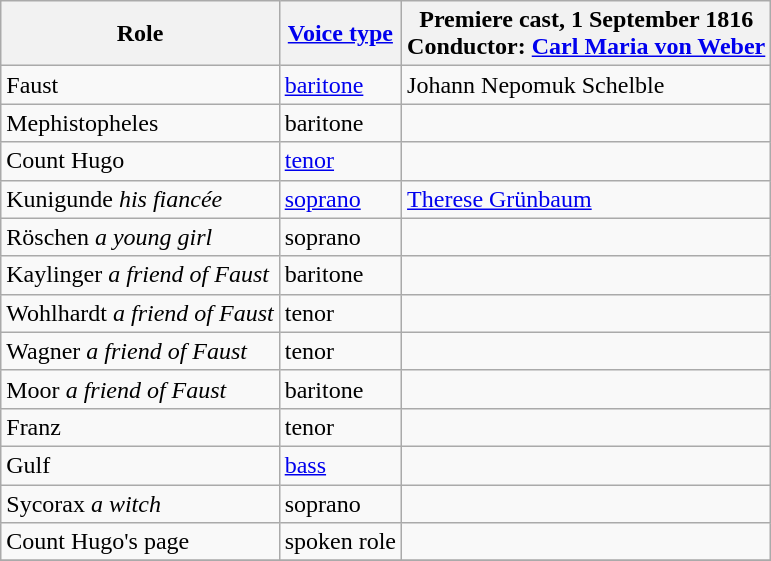<table class="wikitable">
<tr>
<th>Role</th>
<th><a href='#'>Voice type</a></th>
<th>Premiere cast, 1 September 1816<br>Conductor: <a href='#'>Carl Maria von Weber</a></th>
</tr>
<tr>
<td>Faust</td>
<td><a href='#'>baritone</a></td>
<td>Johann Nepomuk Schelble</td>
</tr>
<tr>
<td>Mephistopheles</td>
<td>baritone</td>
<td></td>
</tr>
<tr>
<td>Count Hugo</td>
<td><a href='#'>tenor</a></td>
<td></td>
</tr>
<tr>
<td>Kunigunde <em>his fiancée</em></td>
<td><a href='#'>soprano</a></td>
<td><a href='#'>Therese Grünbaum</a></td>
</tr>
<tr>
<td>Röschen <em>a young girl</em></td>
<td>soprano</td>
<td></td>
</tr>
<tr>
<td>Kaylinger <em>a friend of Faust</em></td>
<td>baritone</td>
<td></td>
</tr>
<tr>
<td>Wohlhardt <em>a friend of Faust</em></td>
<td>tenor</td>
<td></td>
</tr>
<tr>
<td>Wagner <em>a friend of Faust</em></td>
<td>tenor</td>
<td></td>
</tr>
<tr>
<td>Moor <em>a friend of Faust</em></td>
<td>baritone</td>
<td></td>
</tr>
<tr>
<td>Franz</td>
<td>tenor</td>
<td></td>
</tr>
<tr>
<td>Gulf</td>
<td><a href='#'>bass</a></td>
<td></td>
</tr>
<tr>
<td>Sycorax <em>a witch</em></td>
<td>soprano</td>
<td></td>
</tr>
<tr>
<td>Count Hugo's page</td>
<td>spoken role</td>
<td></td>
</tr>
<tr>
</tr>
</table>
